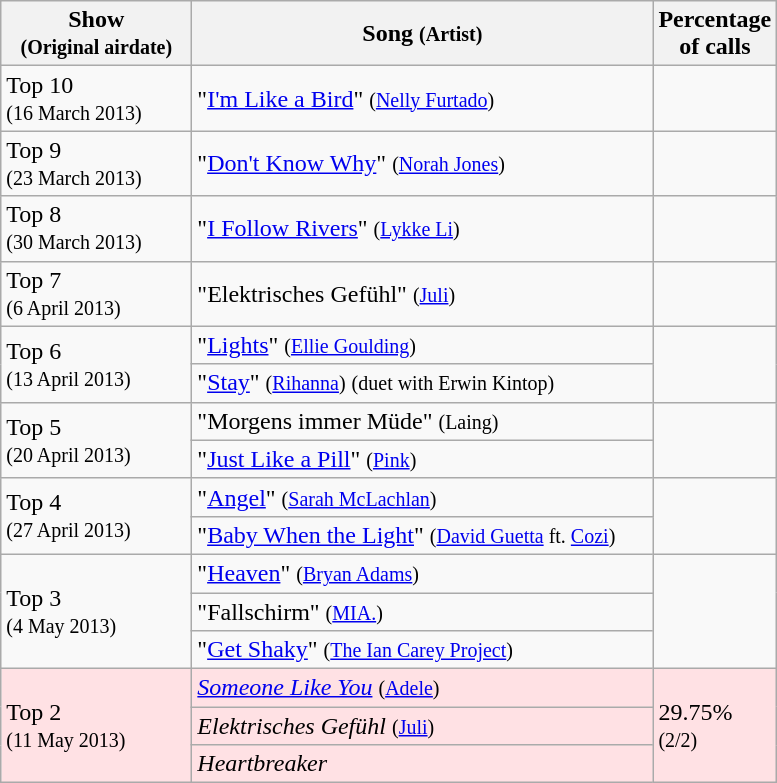<table class="wikitable">
<tr>
<th style="width:120px;">Show<br><small>(Original airdate)</small></th>
<th style="width:300px;">Song <small>(Artist)</small></th>
<th style="width:28px;">Percentage of calls</th>
</tr>
<tr>
<td align="left">Top 10<br><small>(16 March 2013)</small></td>
<td align="left">"<a href='#'>I'm Like a Bird</a>" <small>(<a href='#'>Nelly Furtado</a>)</small></td>
<td style="text-align:center;"></td>
</tr>
<tr>
<td align="left">Top 9<br><small>(23 March 2013)</small></td>
<td align="left">"<a href='#'>Don't Know Why</a>" <small>(<a href='#'>Norah Jones</a>)</small></td>
<td style="text-align:center;"></td>
</tr>
<tr>
<td align="left">Top 8<br><small>(30 March 2013)</small></td>
<td align="left">"<a href='#'>I Follow Rivers</a>" <small>(<a href='#'>Lykke Li</a>)</small></td>
<td style="text-align:center;"></td>
</tr>
<tr>
<td align="left">Top 7<br><small>(6 April 2013)</small></td>
<td align="left">"Elektrisches Gefühl" <small>(<a href='#'>Juli</a>)</small></td>
<td style="text-align:center;"></td>
</tr>
<tr>
<td align="left" rowspan=2>Top 6<br><small>(13 April 2013)</small></td>
<td align="left">"<a href='#'>Lights</a>" <small>(<a href='#'>Ellie Goulding</a>)</small></td>
<td style="text-align:center;" rowspan=2></td>
</tr>
<tr>
<td align="left">"<a href='#'>Stay</a>" <small>(<a href='#'>Rihanna</a>)</small> <small>(duet with Erwin Kintop)</small></td>
</tr>
<tr>
<td align="left" rowspan=2>Top 5<br><small>(20 April 2013)</small></td>
<td align="left">"Morgens immer Müde" <small>(Laing)</small></td>
<td style="text-align:center;" rowspan=2></td>
</tr>
<tr>
<td align="left">"<a href='#'>Just Like a Pill</a>" <small>(<a href='#'>Pink</a>)</small></td>
</tr>
<tr>
<td align="left" rowspan=2>Top 4<br><small>(27 April 2013)</small></td>
<td align="left">"<a href='#'>Angel</a>" <small>(<a href='#'>Sarah McLachlan</a>)</small></td>
<td style="text-align:center;" rowspan=2></td>
</tr>
<tr>
<td align="left">"<a href='#'>Baby When the Light</a>" <small>(<a href='#'>David Guetta</a> ft. <a href='#'>Cozi</a>)</small></td>
</tr>
<tr>
<td align="left" rowspan=3>Top 3<br><small>(4 May 2013)</small></td>
<td align="left">"<a href='#'>Heaven</a>" <small>(<a href='#'>Bryan Adams</a>)</small></td>
<td rowspan=3></td>
</tr>
<tr>
<td align="left">"Fallschirm" <small>(<a href='#'>MIA.</a>)</small></td>
</tr>
<tr>
<td align="left">"<a href='#'>Get Shaky</a>" <small>(<a href='#'>The Ian Carey Project</a>)</small></td>
</tr>
<tr bgcolor="#FFE1E4">
<td align="left" rowspan=3>Top 2<br><small>(11 May 2013)</small></td>
<td align="left"><em><a href='#'>Someone Like You</a></em> <small>(<a href='#'>Adele</a>)</small></td>
<td rowspan=3>29.75% <small>(2/2)</small></td>
</tr>
<tr bgcolor="#FFE1E4">
<td align="left"><em>Elektrisches Gefühl</em> <small>(<a href='#'>Juli</a>)</small></td>
</tr>
<tr bgcolor="#FFE1E4">
<td align="left"><em>Heartbreaker</em></td>
</tr>
</table>
